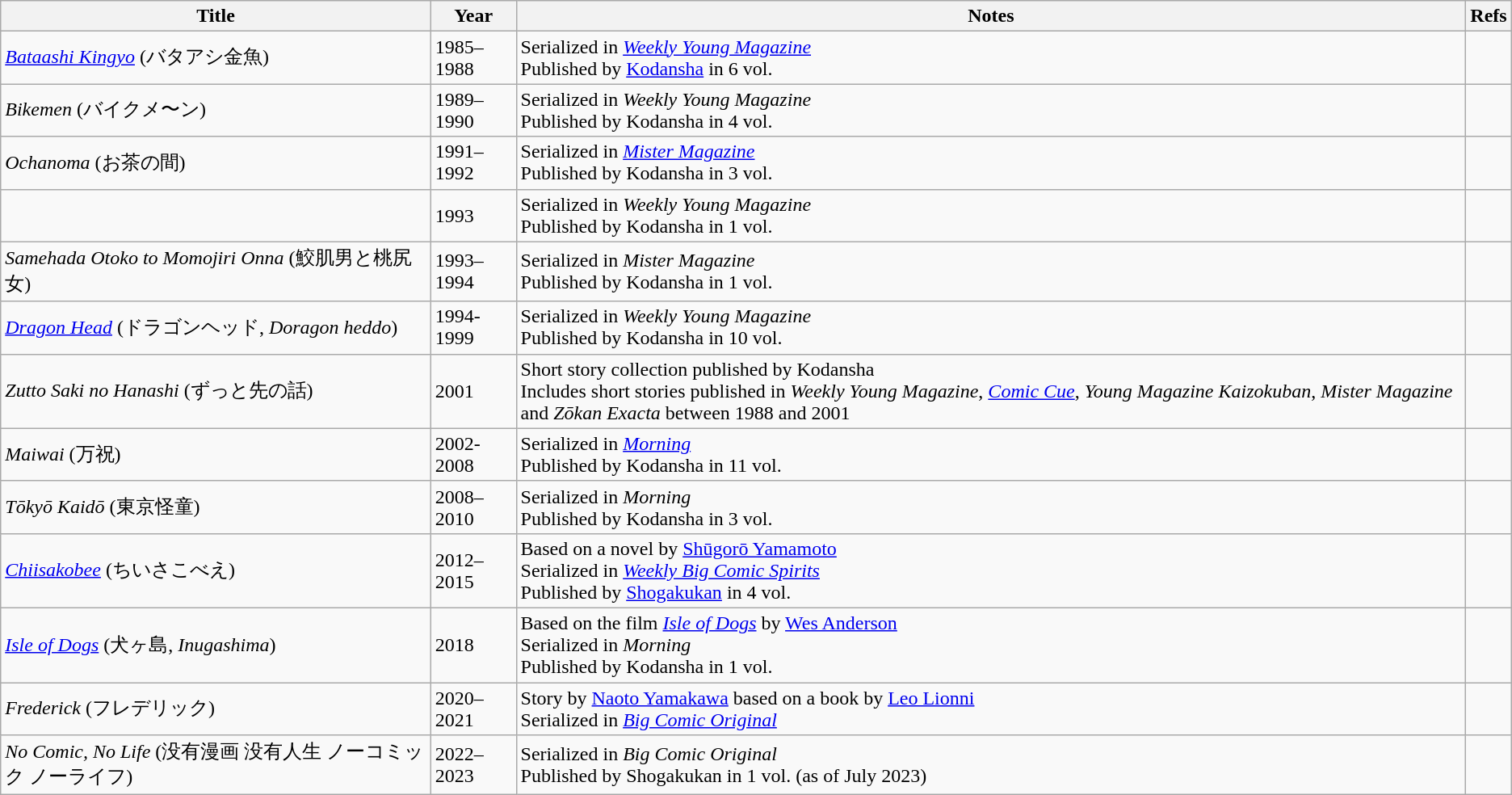<table class="wikitable sortable">
<tr>
<th>Title</th>
<th>Year</th>
<th>Notes</th>
<th>Refs</th>
</tr>
<tr>
<td><em><a href='#'>Bataashi Kingyo</a></em> (バタアシ金魚)</td>
<td>1985–1988</td>
<td>Serialized in <em><a href='#'>Weekly Young Magazine</a></em><br>Published by <a href='#'>Kodansha</a> in 6 vol.</td>
<td></td>
</tr>
<tr>
<td><em>Bikemen</em> (バイクメ〜ン)</td>
<td>1989–1990</td>
<td>Serialized in <em>Weekly Young Magazine</em><br>Published by Kodansha in 4 vol.</td>
<td></td>
</tr>
<tr>
<td><em>Ochanoma</em> (お茶の間)</td>
<td>1991–1992</td>
<td>Serialized in <em><a href='#'>Mister Magazine</a></em><br>Published by Kodansha in 3 vol.</td>
<td></td>
</tr>
<tr>
<td></td>
<td>1993</td>
<td>Serialized in <em>Weekly Young Magazine</em><br>Published by Kodansha in 1 vol.</td>
<td></td>
</tr>
<tr>
<td><em>Samehada Otoko to Momojiri Onna</em> (鮫肌男と桃尻女)</td>
<td>1993–1994</td>
<td>Serialized in <em>Mister Magazine</em><br>Published by Kodansha in 1 vol.</td>
<td></td>
</tr>
<tr>
<td><em><a href='#'>Dragon Head</a></em> (ドラゴンヘッド, <em>Doragon heddo</em>)</td>
<td>1994-1999</td>
<td>Serialized in <em>Weekly Young Magazine</em><br>Published by Kodansha in 10 vol.</td>
<td></td>
</tr>
<tr>
<td><em>Zutto Saki no Hanashi</em> (ずっと先の話)</td>
<td>2001</td>
<td>Short story collection published by Kodansha<br>Includes short stories published in <em>Weekly Young Magazine</em>, <em><a href='#'>Comic Cue</a></em>, <em>Young Magazine Kaizokuban</em>, <em>Mister Magazine</em> and <em>Zōkan Exacta</em> between 1988 and 2001</td>
<td></td>
</tr>
<tr>
<td><em>Maiwai</em> (万祝)</td>
<td>2002-2008</td>
<td>Serialized in <em><a href='#'>Morning</a></em><br>Published by Kodansha in 11 vol.</td>
<td></td>
</tr>
<tr>
<td><em>Tōkyō Kaidō</em> (東京怪童)</td>
<td>2008–2010</td>
<td>Serialized in <em>Morning</em><br>Published by Kodansha in 3 vol.</td>
<td></td>
</tr>
<tr>
<td><em><a href='#'>Chiisakobee</a></em> (ちいさこべえ)</td>
<td>2012–2015</td>
<td>Based on a novel by <a href='#'>Shūgorō Yamamoto</a><br>Serialized in <em><a href='#'>Weekly Big Comic Spirits</a></em><br>Published by <a href='#'>Shogakukan</a> in 4 vol.</td>
<td></td>
</tr>
<tr>
<td><em><a href='#'>Isle of Dogs</a></em> (犬ヶ島, <em>Inugashima</em>)</td>
<td>2018</td>
<td>Based on the film <em><a href='#'>Isle of Dogs</a></em> by <a href='#'>Wes Anderson</a><br>Serialized in <em>Morning</em><br>Published by Kodansha in 1 vol.</td>
<td></td>
</tr>
<tr>
<td><em>Frederick</em> (フレデリック)</td>
<td>2020–2021</td>
<td>Story by <a href='#'>Naoto Yamakawa</a> based on a book by <a href='#'>Leo Lionni</a><br>Serialized in <em><a href='#'>Big Comic Original</a></em></td>
<td></td>
</tr>
<tr>
<td><em>No Comic, No Life</em> (没有漫画 没有人生 ノーコミック ノーライフ)</td>
<td>2022–2023</td>
<td>Serialized in <em>Big Comic Original</em><br>Published by Shogakukan in 1 vol. (as of July 2023)</td>
<td></td>
</tr>
</table>
